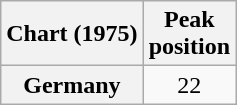<table class="wikitable sortable plainrowheaders" style="text-align:center">
<tr>
<th scope="col">Chart (1975)</th>
<th scope="col">Peak<br>position</th>
</tr>
<tr>
<th scope="row">Germany</th>
<td>22</td>
</tr>
</table>
